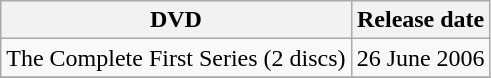<table class="wikitable">
<tr>
<th>DVD</th>
<th>Release date</th>
</tr>
<tr>
<td>The Complete First Series  (2 discs)</td>
<td>26 June 2006</td>
</tr>
<tr>
</tr>
</table>
